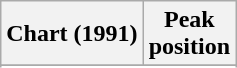<table class="wikitable sortable">
<tr>
<th align="left">Chart (1991)</th>
<th align="center">Peak<br>position</th>
</tr>
<tr>
</tr>
<tr>
</tr>
</table>
